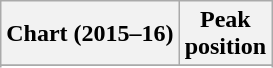<table class="wikitable sortable plainrowheaders" style="text-align:center">
<tr>
<th scope="col">Chart (2015–16)</th>
<th scope="col">Peak<br> position</th>
</tr>
<tr>
</tr>
<tr>
</tr>
<tr>
</tr>
</table>
